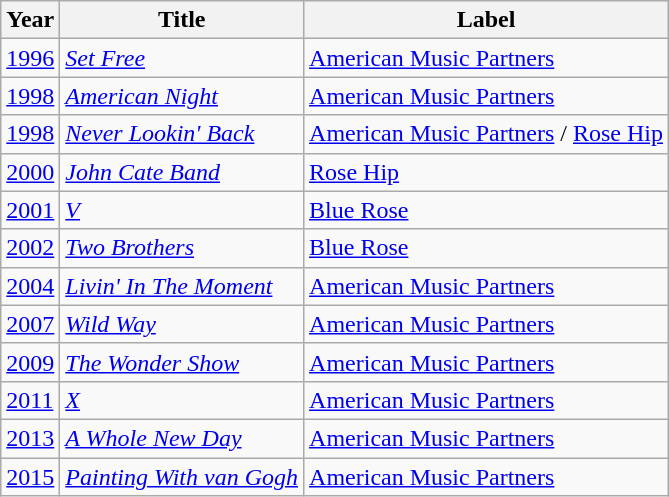<table class="wikitable">
<tr>
<th>Year</th>
<th>Title</th>
<th>Label</th>
</tr>
<tr>
<td><a href='#'>1996</a></td>
<td><em><a href='#'>Set Free</a></em></td>
<td><a href='#'>American Music Partners</a></td>
</tr>
<tr>
<td><a href='#'>1998</a></td>
<td><em><a href='#'>American Night</a></em></td>
<td><a href='#'>American Music Partners</a></td>
</tr>
<tr>
<td><a href='#'>1998</a></td>
<td><em><a href='#'>Never Lookin' Back</a></em></td>
<td><a href='#'>American Music Partners</a> / <a href='#'>Rose Hip</a></td>
</tr>
<tr>
<td><a href='#'>2000</a></td>
<td><em><a href='#'>John Cate Band</a></em></td>
<td><a href='#'>Rose Hip</a></td>
</tr>
<tr>
<td><a href='#'>2001</a></td>
<td><em><a href='#'>V</a></em></td>
<td><a href='#'>Blue Rose</a></td>
</tr>
<tr>
<td><a href='#'>2002</a></td>
<td><em><a href='#'>Two Brothers</a></em></td>
<td><a href='#'>Blue Rose</a></td>
</tr>
<tr>
<td><a href='#'>2004</a></td>
<td><em><a href='#'>Livin' In The Moment</a></em></td>
<td><a href='#'>American Music Partners</a></td>
</tr>
<tr>
<td><a href='#'>2007</a></td>
<td><em><a href='#'>Wild Way</a></em></td>
<td><a href='#'>American Music Partners</a></td>
</tr>
<tr>
<td><a href='#'>2009</a></td>
<td><em><a href='#'>The Wonder Show</a></em></td>
<td><a href='#'>American Music Partners</a></td>
</tr>
<tr>
<td><a href='#'>2011</a></td>
<td><em><a href='#'>X</a></em></td>
<td><a href='#'>American Music Partners</a></td>
</tr>
<tr>
<td><a href='#'>2013</a></td>
<td><em><a href='#'>A Whole New Day</a></em></td>
<td><a href='#'>American Music Partners</a></td>
</tr>
<tr>
<td><a href='#'>2015</a></td>
<td><em><a href='#'>Painting With van Gogh</a></em></td>
<td><a href='#'>American Music Partners</a></td>
</tr>
</table>
